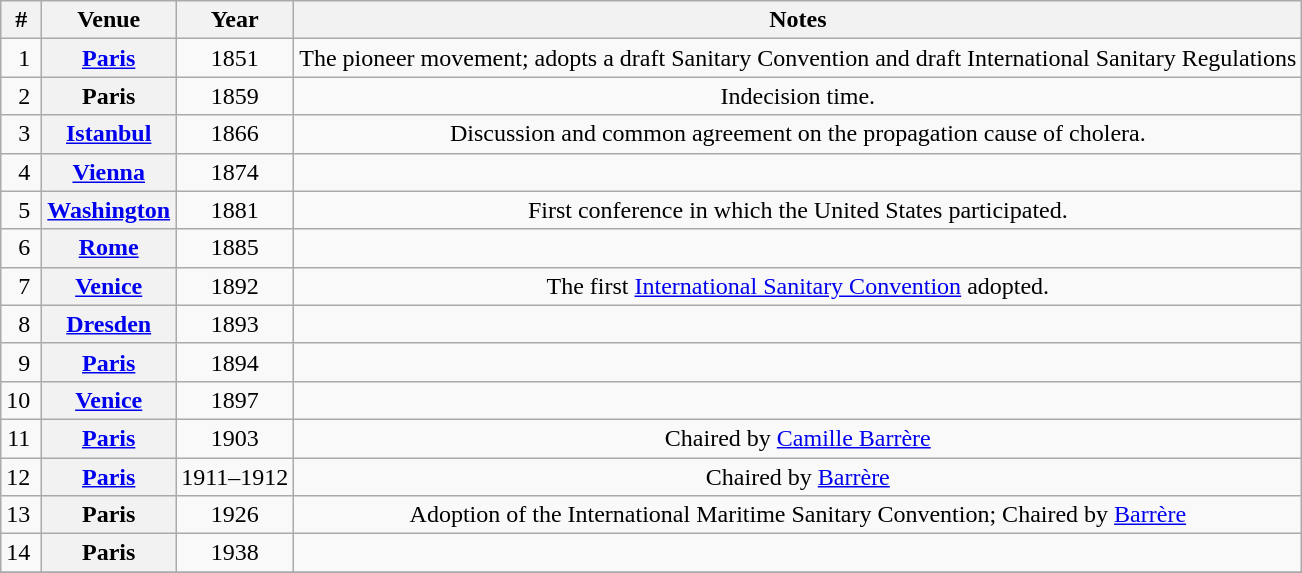<table class="wikitable sortable plainrowheaders">
<tr>
<th scope=col>#</th>
<th scope=col>Venue</th>
<th scope=col>Year</th>
<th class="unsortable" scope=col>Notes</th>
</tr>
<tr>
<td align=right>1 </td>
<th scope=row><a href='#'>Paris</a></th>
<td align=center>1851</td>
<td align=center>The pioneer movement; adopts a draft Sanitary Convention and draft International Sanitary Regulations</td>
</tr>
<tr>
<td align=right>2 </td>
<th scope=row>Paris</th>
<td align=center>1859</td>
<td align=center>Indecision time.</td>
</tr>
<tr>
<td align=right>3 </td>
<th scope=row><a href='#'>Istanbul</a></th>
<td align=center>1866</td>
<td align=center>Discussion and common agreement on the propagation cause of cholera.</td>
</tr>
<tr>
<td align=right>4 </td>
<th scope=row><a href='#'>Vienna</a></th>
<td align=center>1874</td>
<td align=center></td>
</tr>
<tr>
<td align=right>5 </td>
<th scope=row><a href='#'>Washington</a></th>
<td align=center>1881</td>
<td align=center>First conference in which the United States participated.</td>
</tr>
<tr>
<td align=right>6 </td>
<th scope=row><a href='#'>Rome</a></th>
<td align=center>1885</td>
<td align=center></td>
</tr>
<tr>
<td align=right>7 </td>
<th scope=row><a href='#'>Venice</a></th>
<td align=center>1892</td>
<td align=center>The first <a href='#'>International Sanitary Convention</a> adopted.</td>
</tr>
<tr>
<td align=right>8 </td>
<th scope=row><a href='#'>Dresden</a></th>
<td align=center>1893</td>
<td align=center></td>
</tr>
<tr>
<td align=right>9 </td>
<th scope=row><a href='#'>Paris</a></th>
<td align=center>1894</td>
<td align=center></td>
</tr>
<tr>
<td align=right>10 </td>
<th scope=row><a href='#'>Venice</a></th>
<td align=center>1897</td>
<td align=center></td>
</tr>
<tr>
<td align=right>11 </td>
<th scope=row><a href='#'>Paris</a></th>
<td align=center>1903</td>
<td align=center>Chaired by <a href='#'>Camille Barrère</a></td>
</tr>
<tr>
<td align=right>12 </td>
<th scope=row><a href='#'>Paris</a></th>
<td align=center>1911–1912</td>
<td align=center>Chaired by <a href='#'>Barrère</a></td>
</tr>
<tr>
<td align=right>13 </td>
<th scope=row>Paris</th>
<td align=center>1926</td>
<td align=center>Adoption of the International Maritime Sanitary Convention; Chaired by <a href='#'>Barrère</a></td>
</tr>
<tr>
<td align=right>14 </td>
<th scope=row>Paris</th>
<td align=center>1938</td>
<td align=center></td>
</tr>
<tr>
</tr>
</table>
